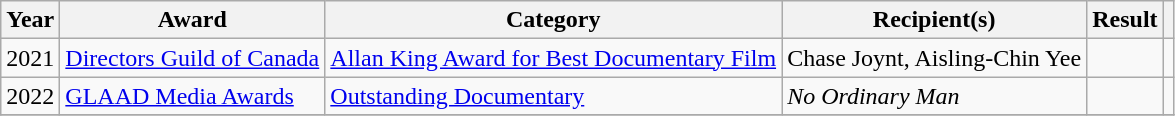<table class="wikitable plainrowheaders sortable">
<tr>
<th scope="col">Year</th>
<th scope="col">Award</th>
<th scope="col">Category</th>
<th scope="col">Recipient(s)</th>
<th scope="col">Result</th>
<th scope="col" class="unsortable"></th>
</tr>
<tr>
<td>2021</td>
<td><a href='#'>Directors Guild of Canada</a></td>
<td><a href='#'>Allan King Award for Best Documentary Film</a></td>
<td>Chase Joynt, Aisling-Chin Yee</td>
<td></td>
<td></td>
</tr>
<tr>
<td>2022</td>
<td><a href='#'>GLAAD Media Awards</a></td>
<td><a href='#'>Outstanding Documentary</a></td>
<td><em>No Ordinary Man</em></td>
<td></td>
<td></td>
</tr>
<tr>
</tr>
</table>
